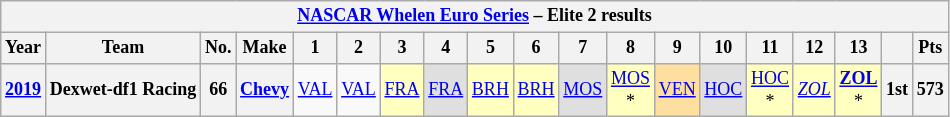<table class="wikitable" style="text-align:center; font-size:75%">
<tr>
<th colspan=21><a href='#'>NASCAR Whelen Euro Series</a> – Elite 2 results</th>
</tr>
<tr>
<th>Year</th>
<th>Team</th>
<th>No.</th>
<th>Make</th>
<th>1</th>
<th>2</th>
<th>3</th>
<th>4</th>
<th>5</th>
<th>6</th>
<th>7</th>
<th>8</th>
<th>9</th>
<th>10</th>
<th>11</th>
<th>12</th>
<th>13</th>
<th></th>
<th>Pts</th>
</tr>
<tr>
<th><a href='#'>2019</a></th>
<th>Dexwet-df1 Racing</th>
<th>66</th>
<th><a href='#'>Chevy</a></th>
<td><a href='#'>VAL</a><br></td>
<td><a href='#'>VAL</a><br></td>
<td style="background-color:#FFFFBF"><a href='#'>FRA</a><br></td>
<td style="background-color:#DFDFDF"><a href='#'>FRA</a><br></td>
<td style="background-color:#FFFFBF"><a href='#'>BRH</a><br></td>
<td style="background-color:#FFFFBF"><a href='#'>BRH</a><br></td>
<td style="background-color:#DFDFDF"><a href='#'>MOS</a><br></td>
<td style="background-color:#FFFFBF"><a href='#'>MOS</a><br>*</td>
<td style="background-color:#FFDF9F"><a href='#'>VEN</a><br></td>
<td style="background-color:#DFDFDF"><a href='#'>HOC</a><br></td>
<td style="background-color:#FFFFBF"><a href='#'>HOC</a><br>*</td>
<td style="background-color:#FFFFBF"><em><a href='#'>ZOL</a></em><br></td>
<td style="background-color:#FFFFBF"><strong><a href='#'>ZOL</a></strong><br>*</td>
<th>1st</th>
<th>573</th>
</tr>
</table>
